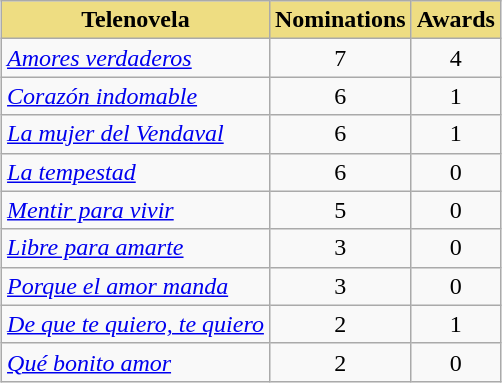<table class="wikitable sortable" style="margin:1em auto;">
<tr>
<th style="background-color:#EEDD82;">Telenovela</th>
<th style="background-color:#EEDD82;">Nominations</th>
<th style="background-color:#EEDD82;">Awards</th>
</tr>
<tr>
<td><em><a href='#'>Amores verdaderos</a></em></td>
<td style="text-align:center;">7</td>
<td style="text-align:center;">4</td>
</tr>
<tr>
<td><em><a href='#'>Corazón indomable</a></em></td>
<td style="text-align:center;">6</td>
<td style="text-align:center;">1</td>
</tr>
<tr>
<td><em><a href='#'>La mujer del Vendaval</a></em></td>
<td style="text-align:center;">6</td>
<td style="text-align:center;">1</td>
</tr>
<tr>
<td><em><a href='#'>La tempestad</a></em></td>
<td style="text-align:center;">6</td>
<td style="text-align:center;">0</td>
</tr>
<tr>
<td><em><a href='#'>Mentir para vivir</a></em></td>
<td style="text-align:center;">5</td>
<td style="text-align:center;">0</td>
</tr>
<tr>
<td><em><a href='#'>Libre para amarte</a></em></td>
<td style="text-align:center;">3</td>
<td style="text-align:center;">0</td>
</tr>
<tr>
<td><em><a href='#'>Porque el amor manda</a></em></td>
<td style="text-align:center;">3</td>
<td style="text-align:center;">0</td>
</tr>
<tr>
<td><em><a href='#'>De que te quiero, te quiero</a></em></td>
<td style="text-align:center;">2</td>
<td style="text-align:center;">1</td>
</tr>
<tr>
<td><em><a href='#'>Qué bonito amor</a></em></td>
<td style="text-align:center;">2</td>
<td style="text-align:center;">0</td>
</tr>
</table>
